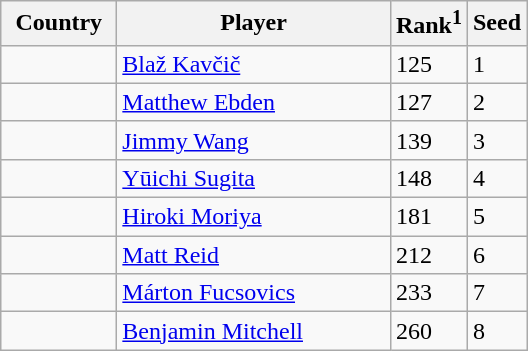<table class="sortable wikitable">
<tr>
<th width="70">Country</th>
<th width="175">Player</th>
<th>Rank<sup>1</sup></th>
<th>Seed</th>
</tr>
<tr>
<td></td>
<td><a href='#'>Blaž Kavčič</a></td>
<td>125</td>
<td>1</td>
</tr>
<tr>
<td></td>
<td><a href='#'>Matthew Ebden</a></td>
<td>127</td>
<td>2</td>
</tr>
<tr>
<td></td>
<td><a href='#'>Jimmy Wang</a></td>
<td>139</td>
<td>3</td>
</tr>
<tr>
<td></td>
<td><a href='#'>Yūichi Sugita</a></td>
<td>148</td>
<td>4</td>
</tr>
<tr>
<td></td>
<td><a href='#'>Hiroki Moriya</a></td>
<td>181</td>
<td>5</td>
</tr>
<tr>
<td></td>
<td><a href='#'>Matt Reid</a></td>
<td>212</td>
<td>6</td>
</tr>
<tr>
<td></td>
<td><a href='#'>Márton Fucsovics</a></td>
<td>233</td>
<td>7</td>
</tr>
<tr>
<td></td>
<td><a href='#'>Benjamin Mitchell</a></td>
<td>260</td>
<td>8</td>
</tr>
</table>
